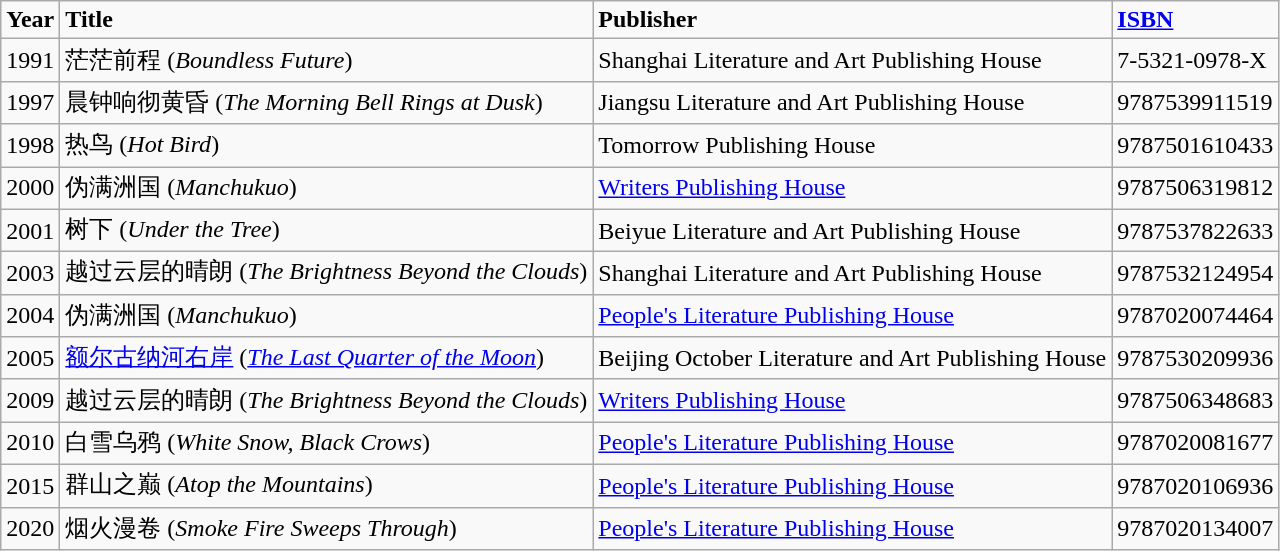<table class="wikitable">
<tr>
<td><strong>Year</strong></td>
<td><strong>Title</strong></td>
<td><strong>Publisher</strong></td>
<td><strong><a href='#'>ISBN</a></strong></td>
</tr>
<tr>
<td>1991</td>
<td>茫茫前程 (<em>Boundless Future</em>)</td>
<td>Shanghai Literature and Art Publishing House</td>
<td>7-5321-0978-X</td>
</tr>
<tr>
<td>1997</td>
<td>晨钟响彻黄昏 (<em>The Morning Bell Rings at Dusk</em>)</td>
<td>Jiangsu Literature and Art Publishing House</td>
<td>9787539911519</td>
</tr>
<tr>
<td>1998</td>
<td>热鸟 (<em>Hot Bird</em>)</td>
<td>Tomorrow Publishing House</td>
<td>9787501610433</td>
</tr>
<tr>
<td>2000</td>
<td>伪满洲国 (<em>Manchukuo</em>)</td>
<td><a href='#'>Writers Publishing House</a></td>
<td>9787506319812</td>
</tr>
<tr>
<td>2001</td>
<td>树下 (<em>Under the Tree</em>)</td>
<td>Beiyue Literature and Art Publishing House</td>
<td>9787537822633</td>
</tr>
<tr>
<td>2003</td>
<td>越过云层的晴朗 (<em>The Brightness Beyond the Clouds</em>)</td>
<td>Shanghai Literature and Art Publishing House</td>
<td>9787532124954</td>
</tr>
<tr>
<td>2004</td>
<td>伪满洲国 (<em>Manchukuo</em>)</td>
<td><a href='#'>People's Literature Publishing House</a></td>
<td>9787020074464</td>
</tr>
<tr>
<td>2005</td>
<td><a href='#'>额尔古纳河右岸</a> (<em><a href='#'>The Last Quarter of the Moon</a></em>)</td>
<td>Beijing October Literature and Art Publishing House</td>
<td>9787530209936</td>
</tr>
<tr>
<td>2009</td>
<td>越过云层的晴朗 (<em>The Brightness Beyond the Clouds</em>)</td>
<td><a href='#'>Writers Publishing House</a></td>
<td>9787506348683</td>
</tr>
<tr>
<td>2010</td>
<td>白雪乌鸦 (<em>White Snow, Black Crows</em>)</td>
<td><a href='#'>People's Literature Publishing House</a></td>
<td>9787020081677</td>
</tr>
<tr>
<td>2015</td>
<td>群山之巅 (<em>Atop the Mountains</em>)</td>
<td><a href='#'>People's Literature Publishing House</a></td>
<td>9787020106936</td>
</tr>
<tr>
<td>2020</td>
<td>烟火漫卷 (<em>Smoke Fire Sweeps Through</em>)</td>
<td><a href='#'>People's Literature Publishing House</a></td>
<td>9787020134007</td>
</tr>
</table>
